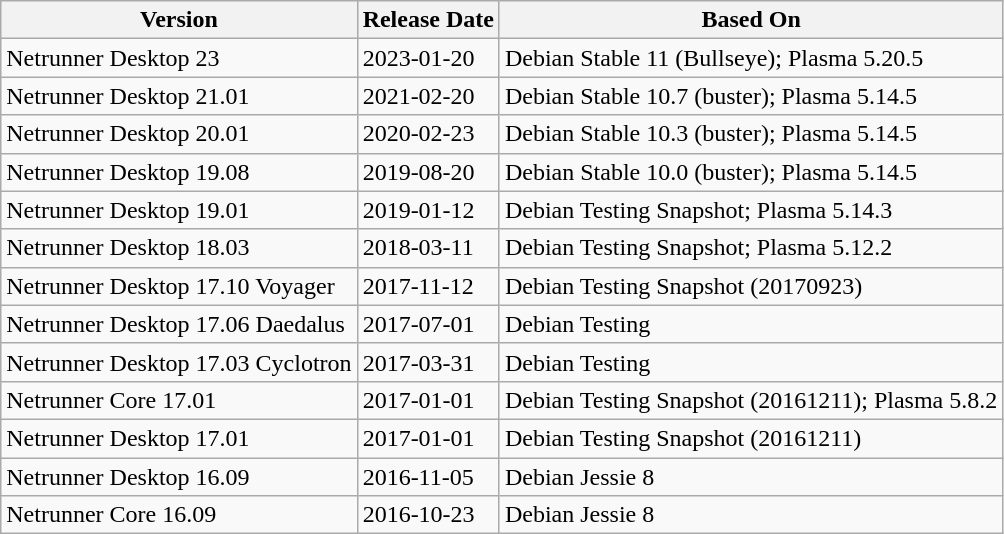<table class="wikitable">
<tr>
<th>Version</th>
<th>Release Date</th>
<th>Based On</th>
</tr>
<tr>
<td>Netrunner Desktop 23</td>
<td>2023-01-20</td>
<td>Debian Stable 11 (Bullseye); Plasma 5.20.5</td>
</tr>
<tr>
<td>Netrunner Desktop 21.01</td>
<td>2021-02-20</td>
<td>Debian Stable 10.7 (buster); Plasma 5.14.5</td>
</tr>
<tr>
<td>Netrunner Desktop 20.01</td>
<td>2020-02-23</td>
<td>Debian Stable 10.3 (buster); Plasma 5.14.5</td>
</tr>
<tr>
<td>Netrunner Desktop 19.08</td>
<td>2019-08-20</td>
<td>Debian Stable 10.0 (buster); Plasma 5.14.5</td>
</tr>
<tr>
<td>Netrunner Desktop 19.01</td>
<td>2019-01-12</td>
<td>Debian Testing Snapshot; Plasma 5.14.3</td>
</tr>
<tr>
<td>Netrunner Desktop 18.03</td>
<td>2018-03-11</td>
<td>Debian Testing Snapshot; Plasma 5.12.2</td>
</tr>
<tr>
<td>Netrunner Desktop 17.10 Voyager</td>
<td>2017-11-12</td>
<td>Debian Testing Snapshot (20170923)</td>
</tr>
<tr>
<td>Netrunner Desktop 17.06 Daedalus</td>
<td>2017-07-01</td>
<td>Debian Testing</td>
</tr>
<tr>
<td>Netrunner Desktop 17.03 Cyclotron</td>
<td>2017-03-31</td>
<td>Debian Testing</td>
</tr>
<tr>
<td>Netrunner Core 17.01</td>
<td>2017-01-01</td>
<td>Debian Testing Snapshot (20161211); Plasma 5.8.2</td>
</tr>
<tr>
<td>Netrunner Desktop 17.01</td>
<td>2017-01-01</td>
<td>Debian Testing Snapshot (20161211)</td>
</tr>
<tr>
<td>Netrunner Desktop 16.09</td>
<td>2016-11-05</td>
<td>Debian Jessie 8</td>
</tr>
<tr>
<td>Netrunner Core 16.09</td>
<td>2016-10-23</td>
<td>Debian Jessie 8</td>
</tr>
</table>
